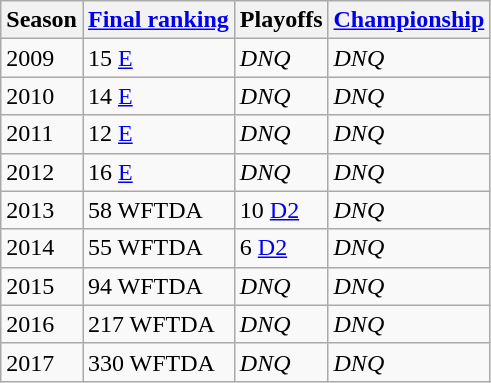<table class="wikitable sortable">
<tr>
<th>Season</th>
<th><a href='#'>Final ranking</a></th>
<th>Playoffs</th>
<th><a href='#'>Championship</a></th>
</tr>
<tr>
<td>2009</td>
<td>15 <a href='#'>E</a></td>
<td><em>DNQ</em></td>
<td><em>DNQ</em></td>
</tr>
<tr>
<td>2010</td>
<td>14 <a href='#'>E</a></td>
<td><em>DNQ</em></td>
<td><em>DNQ</em></td>
</tr>
<tr>
<td>2011</td>
<td>12 <a href='#'>E</a></td>
<td><em>DNQ</em></td>
<td><em>DNQ</em></td>
</tr>
<tr>
<td>2012</td>
<td>16 <a href='#'>E</a></td>
<td><em>DNQ</em></td>
<td><em>DNQ</em></td>
</tr>
<tr>
<td>2013</td>
<td>58 WFTDA</td>
<td>10 <a href='#'>D2</a></td>
<td><em>DNQ</em></td>
</tr>
<tr>
<td>2014</td>
<td>55 WFTDA</td>
<td>6 <a href='#'>D2</a></td>
<td><em>DNQ</em></td>
</tr>
<tr>
<td>2015</td>
<td>94 WFTDA</td>
<td><em>DNQ</em></td>
<td><em>DNQ</em></td>
</tr>
<tr>
<td>2016</td>
<td>217 WFTDA</td>
<td><em>DNQ</em></td>
<td><em>DNQ</em></td>
</tr>
<tr>
<td>2017</td>
<td>330 WFTDA</td>
<td><em>DNQ</em></td>
<td><em>DNQ</em></td>
</tr>
</table>
